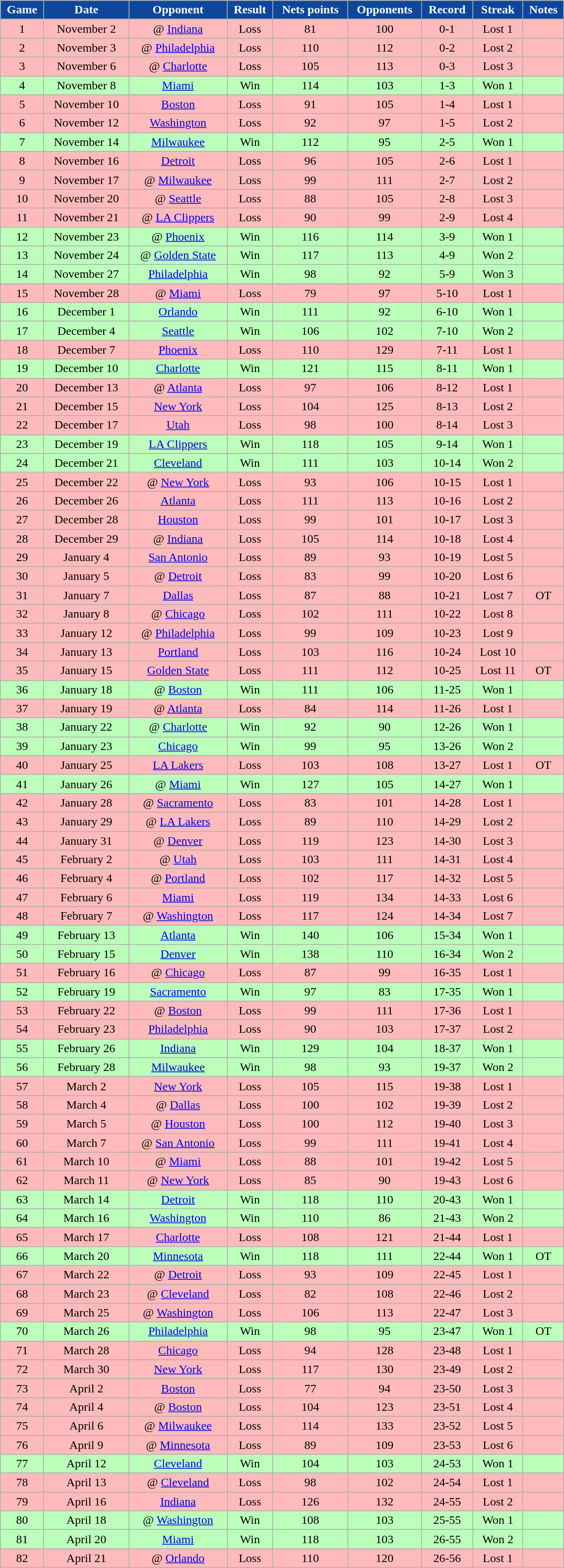<table class="wikitable" width="60%">
<tr align="center"  style="background:#0C479D;color:#FFFFFF;">
<td><strong>Game</strong></td>
<td><strong>Date</strong></td>
<td><strong>Opponent</strong></td>
<td><strong>Result</strong></td>
<td><strong>Nets points</strong></td>
<td><strong>Opponents</strong></td>
<td><strong>Record</strong></td>
<td><strong>Streak</strong></td>
<td><strong>Notes</strong></td>
</tr>
<tr align="center" bgcolor="ffbbbb">
<td>1</td>
<td>November 2</td>
<td>@ <a href='#'>Indiana</a></td>
<td>Loss</td>
<td>81</td>
<td>100</td>
<td>0-1</td>
<td>Lost 1</td>
<td></td>
</tr>
<tr align="center" bgcolor="ffbbbb">
<td>2</td>
<td>November 3</td>
<td>@ <a href='#'>Philadelphia</a></td>
<td>Loss</td>
<td>110</td>
<td>112</td>
<td>0-2</td>
<td>Lost 2</td>
<td></td>
</tr>
<tr align="center" bgcolor="ffbbbb">
<td>3</td>
<td>November 6</td>
<td>@ <a href='#'>Charlotte</a></td>
<td>Loss</td>
<td>105</td>
<td>113</td>
<td>0-3</td>
<td>Lost 3</td>
<td></td>
</tr>
<tr align="center" bgcolor="bbffbb">
<td>4</td>
<td>November 8</td>
<td><a href='#'>Miami</a></td>
<td>Win</td>
<td>114</td>
<td>103</td>
<td>1-3</td>
<td>Won 1</td>
<td></td>
</tr>
<tr align="center" bgcolor="ffbbbb">
<td>5</td>
<td>November 10</td>
<td><a href='#'>Boston</a></td>
<td>Loss</td>
<td>91</td>
<td>105</td>
<td>1-4</td>
<td>Lost 1</td>
<td></td>
</tr>
<tr align="center" bgcolor="ffbbbb">
<td>6</td>
<td>November 12</td>
<td><a href='#'>Washington</a></td>
<td>Loss</td>
<td>92</td>
<td>97</td>
<td>1-5</td>
<td>Lost 2</td>
<td></td>
</tr>
<tr align="center" bgcolor="bbffbb">
<td>7</td>
<td>November 14</td>
<td><a href='#'>Milwaukee</a></td>
<td>Win</td>
<td>112</td>
<td>95</td>
<td>2-5</td>
<td>Won 1</td>
<td></td>
</tr>
<tr align="center" bgcolor="ffbbbb">
<td>8</td>
<td>November 16</td>
<td><a href='#'>Detroit</a></td>
<td>Loss</td>
<td>96</td>
<td>105</td>
<td>2-6</td>
<td>Lost 1</td>
<td></td>
</tr>
<tr align="center" bgcolor="ffbbbb">
<td>9</td>
<td>November 17</td>
<td>@ <a href='#'>Milwaukee</a></td>
<td>Loss</td>
<td>99</td>
<td>111</td>
<td>2-7</td>
<td>Lost 2</td>
<td></td>
</tr>
<tr align="center" bgcolor="ffbbbb">
<td>10</td>
<td>November 20</td>
<td>@ <a href='#'>Seattle</a></td>
<td>Loss</td>
<td>88</td>
<td>105</td>
<td>2-8</td>
<td>Lost 3</td>
<td></td>
</tr>
<tr align="center" bgcolor="ffbbbb">
<td>11</td>
<td>November 21</td>
<td>@ <a href='#'>LA Clippers</a></td>
<td>Loss</td>
<td>90</td>
<td>99</td>
<td>2-9</td>
<td>Lost 4</td>
<td></td>
</tr>
<tr align="center" bgcolor="bbffbb">
<td>12</td>
<td>November 23</td>
<td>@ <a href='#'>Phoenix</a></td>
<td>Win</td>
<td>116</td>
<td>114</td>
<td>3-9</td>
<td>Won 1</td>
<td></td>
</tr>
<tr align="center" bgcolor="bbffbb">
<td>13</td>
<td>November 24</td>
<td>@ <a href='#'>Golden State</a></td>
<td>Win</td>
<td>117</td>
<td>113</td>
<td>4-9</td>
<td>Won 2</td>
<td></td>
</tr>
<tr align="center" bgcolor="bbffbb">
<td>14</td>
<td>November 27</td>
<td><a href='#'>Philadelphia</a></td>
<td>Win</td>
<td>98</td>
<td>92</td>
<td>5-9</td>
<td>Won 3</td>
<td></td>
</tr>
<tr align="center" bgcolor="ffbbbb">
<td>15</td>
<td>November 28</td>
<td>@ <a href='#'>Miami</a></td>
<td>Loss</td>
<td>79</td>
<td>97</td>
<td>5-10</td>
<td>Lost 1</td>
<td></td>
</tr>
<tr align="center" bgcolor="bbffbb">
<td>16</td>
<td>December 1</td>
<td><a href='#'>Orlando</a></td>
<td>Win</td>
<td>111</td>
<td>92</td>
<td>6-10</td>
<td>Won 1</td>
<td></td>
</tr>
<tr align="center" bgcolor="bbffbb">
<td>17</td>
<td>December 4</td>
<td><a href='#'>Seattle</a></td>
<td>Win</td>
<td>106</td>
<td>102</td>
<td>7-10</td>
<td>Won 2</td>
<td></td>
</tr>
<tr align="center" bgcolor="ffbbbb">
<td>18</td>
<td>December 7</td>
<td><a href='#'>Phoenix</a></td>
<td>Loss</td>
<td>110</td>
<td>129</td>
<td>7-11</td>
<td>Lost 1</td>
<td></td>
</tr>
<tr align="center" bgcolor="bbffbb">
<td>19</td>
<td>December 10</td>
<td><a href='#'>Charlotte</a></td>
<td>Win</td>
<td>121</td>
<td>115</td>
<td>8-11</td>
<td>Won 1</td>
<td></td>
</tr>
<tr align="center" bgcolor="ffbbbb">
<td>20</td>
<td>December 13</td>
<td>@ <a href='#'>Atlanta</a></td>
<td>Loss</td>
<td>97</td>
<td>106</td>
<td>8-12</td>
<td>Lost 1</td>
<td></td>
</tr>
<tr align="center" bgcolor="ffbbbb">
<td>21</td>
<td>December 15</td>
<td><a href='#'>New York</a></td>
<td>Loss</td>
<td>104</td>
<td>125</td>
<td>8-13</td>
<td>Lost 2</td>
<td></td>
</tr>
<tr align="center" bgcolor="ffbbbb">
<td>22</td>
<td>December 17</td>
<td><a href='#'>Utah</a></td>
<td>Loss</td>
<td>98</td>
<td>100</td>
<td>8-14</td>
<td>Lost 3</td>
<td></td>
</tr>
<tr align="center" bgcolor="bbffbb">
<td>23</td>
<td>December 19</td>
<td><a href='#'>LA Clippers</a></td>
<td>Win</td>
<td>118</td>
<td>105</td>
<td>9-14</td>
<td>Won 1</td>
<td></td>
</tr>
<tr align="center" bgcolor="bbffbb">
<td>24</td>
<td>December 21</td>
<td><a href='#'>Cleveland</a></td>
<td>Win</td>
<td>111</td>
<td>103</td>
<td>10-14</td>
<td>Won 2</td>
<td></td>
</tr>
<tr align="center" bgcolor="ffbbbb">
<td>25</td>
<td>December 22</td>
<td>@ <a href='#'>New York</a></td>
<td>Loss</td>
<td>93</td>
<td>106</td>
<td>10-15</td>
<td>Lost 1</td>
<td></td>
</tr>
<tr align="center" bgcolor="ffbbbb">
<td>26</td>
<td>December 26</td>
<td><a href='#'>Atlanta</a></td>
<td>Loss</td>
<td>111</td>
<td>113</td>
<td>10-16</td>
<td>Lost 2</td>
<td></td>
</tr>
<tr align="center" bgcolor="ffbbbb">
<td>27</td>
<td>December 28</td>
<td><a href='#'>Houston</a></td>
<td>Loss</td>
<td>99</td>
<td>101</td>
<td>10-17</td>
<td>Lost 3</td>
<td></td>
</tr>
<tr align="center" bgcolor="ffbbbb">
<td>28</td>
<td>December 29</td>
<td>@ <a href='#'>Indiana</a></td>
<td>Loss</td>
<td>105</td>
<td>114</td>
<td>10-18</td>
<td>Lost 4</td>
<td></td>
</tr>
<tr align="center" bgcolor="ffbbbb">
<td>29</td>
<td>January 4</td>
<td><a href='#'>San Antonio</a></td>
<td>Loss</td>
<td>89</td>
<td>93</td>
<td>10-19</td>
<td>Lost 5</td>
<td></td>
</tr>
<tr align="center" bgcolor="ffbbbb">
<td>30</td>
<td>January 5</td>
<td>@ <a href='#'>Detroit</a></td>
<td>Loss</td>
<td>83</td>
<td>99</td>
<td>10-20</td>
<td>Lost 6</td>
<td></td>
</tr>
<tr align="center" bgcolor="ffbbbb">
<td>31</td>
<td>January 7</td>
<td><a href='#'>Dallas</a></td>
<td>Loss</td>
<td>87</td>
<td>88</td>
<td>10-21</td>
<td>Lost 7</td>
<td>OT</td>
</tr>
<tr align="center" bgcolor="ffbbbb">
<td>32</td>
<td>January 8</td>
<td>@ <a href='#'>Chicago</a></td>
<td>Loss</td>
<td>102</td>
<td>111</td>
<td>10-22</td>
<td>Lost 8</td>
<td></td>
</tr>
<tr align="center" bgcolor="ffbbbb">
<td>33</td>
<td>January 12</td>
<td>@ <a href='#'>Philadelphia</a></td>
<td>Loss</td>
<td>99</td>
<td>109</td>
<td>10-23</td>
<td>Lost 9</td>
<td></td>
</tr>
<tr align="center" bgcolor="ffbbbb">
<td>34</td>
<td>January 13</td>
<td><a href='#'>Portland</a></td>
<td>Loss</td>
<td>103</td>
<td>116</td>
<td>10-24</td>
<td>Lost 10</td>
<td></td>
</tr>
<tr align="center" bgcolor="ffbbbb">
<td>35</td>
<td>January 15</td>
<td><a href='#'>Golden State</a></td>
<td>Loss</td>
<td>111</td>
<td>112</td>
<td>10-25</td>
<td>Lost 11</td>
<td>OT</td>
</tr>
<tr align="center" bgcolor="bbffbb">
<td>36</td>
<td>January 18</td>
<td>@ <a href='#'>Boston</a></td>
<td>Win</td>
<td>111</td>
<td>106</td>
<td>11-25</td>
<td>Won 1</td>
<td></td>
</tr>
<tr align="center" bgcolor="ffbbbb">
<td>37</td>
<td>January 19</td>
<td>@ <a href='#'>Atlanta</a></td>
<td>Loss</td>
<td>84</td>
<td>114</td>
<td>11-26</td>
<td>Lost 1</td>
<td></td>
</tr>
<tr align="center" bgcolor="bbffbb">
<td>38</td>
<td>January 22</td>
<td>@ <a href='#'>Charlotte</a></td>
<td>Win</td>
<td>92</td>
<td>90</td>
<td>12-26</td>
<td>Won 1</td>
<td></td>
</tr>
<tr align="center" bgcolor="bbffbb">
<td>39</td>
<td>January 23</td>
<td><a href='#'>Chicago</a></td>
<td>Win</td>
<td>99</td>
<td>95</td>
<td>13-26</td>
<td>Won 2</td>
<td></td>
</tr>
<tr align="center" bgcolor="ffbbbb">
<td>40</td>
<td>January 25</td>
<td><a href='#'>LA Lakers</a></td>
<td>Loss</td>
<td>103</td>
<td>108</td>
<td>13-27</td>
<td>Lost 1</td>
<td>OT</td>
</tr>
<tr align="center" bgcolor="bbffbb">
<td>41</td>
<td>January 26</td>
<td>@ <a href='#'>Miami</a></td>
<td>Win</td>
<td>127</td>
<td>105</td>
<td>14-27</td>
<td>Won 1</td>
<td></td>
</tr>
<tr align="center" bgcolor="ffbbbb">
<td>42</td>
<td>January 28</td>
<td>@ <a href='#'>Sacramento</a></td>
<td>Loss</td>
<td>83</td>
<td>101</td>
<td>14-28</td>
<td>Lost 1</td>
<td></td>
</tr>
<tr align="center" bgcolor="ffbbbb">
<td>43</td>
<td>January 29</td>
<td>@ <a href='#'>LA Lakers</a></td>
<td>Loss</td>
<td>89</td>
<td>110</td>
<td>14-29</td>
<td>Lost 2</td>
<td></td>
</tr>
<tr align="center" bgcolor="ffbbbb">
<td>44</td>
<td>January 31</td>
<td>@ <a href='#'>Denver</a></td>
<td>Loss</td>
<td>119</td>
<td>123</td>
<td>14-30</td>
<td>Lost 3</td>
<td></td>
</tr>
<tr align="center" bgcolor="ffbbbb">
<td>45</td>
<td>February 2</td>
<td>@ <a href='#'>Utah</a></td>
<td>Loss</td>
<td>103</td>
<td>111</td>
<td>14-31</td>
<td>Lost 4</td>
<td></td>
</tr>
<tr align="center" bgcolor="ffbbbb">
<td>46</td>
<td>February 4</td>
<td>@ <a href='#'>Portland</a></td>
<td>Loss</td>
<td>102</td>
<td>117</td>
<td>14-32</td>
<td>Lost 5</td>
<td></td>
</tr>
<tr align="center" bgcolor="ffbbbb">
<td>47</td>
<td>February 6</td>
<td><a href='#'>Miami</a></td>
<td>Loss</td>
<td>119</td>
<td>134</td>
<td>14-33</td>
<td>Lost 6</td>
<td></td>
</tr>
<tr align="center" bgcolor="ffbbbb">
<td>48</td>
<td>February 7</td>
<td>@ <a href='#'>Washington</a></td>
<td>Loss</td>
<td>117</td>
<td>124</td>
<td>14-34</td>
<td>Lost 7</td>
<td></td>
</tr>
<tr align="center" bgcolor="bbffbb">
<td>49</td>
<td>February 13</td>
<td><a href='#'>Atlanta</a></td>
<td>Win</td>
<td>140</td>
<td>106</td>
<td>15-34</td>
<td>Won 1</td>
<td></td>
</tr>
<tr align="center" bgcolor="bbffbb">
<td>50</td>
<td>February 15</td>
<td><a href='#'>Denver</a></td>
<td>Win</td>
<td>138</td>
<td>110</td>
<td>16-34</td>
<td>Won 2</td>
<td></td>
</tr>
<tr align="center" bgcolor="ffbbbb">
<td>51</td>
<td>February 16</td>
<td>@ <a href='#'>Chicago</a></td>
<td>Loss</td>
<td>87</td>
<td>99</td>
<td>16-35</td>
<td>Lost 1</td>
<td></td>
</tr>
<tr align="center" bgcolor="bbffbb">
<td>52</td>
<td>February 19</td>
<td><a href='#'>Sacramento</a></td>
<td>Win</td>
<td>97</td>
<td>83</td>
<td>17-35</td>
<td>Won 1</td>
<td></td>
</tr>
<tr align="center" bgcolor="ffbbbb">
<td>53</td>
<td>February 22</td>
<td>@ <a href='#'>Boston</a></td>
<td>Loss</td>
<td>99</td>
<td>111</td>
<td>17-36</td>
<td>Lost 1</td>
<td></td>
</tr>
<tr align="center" bgcolor="ffbbbb">
<td>54</td>
<td>February 23</td>
<td><a href='#'>Philadelphia</a></td>
<td>Loss</td>
<td>90</td>
<td>103</td>
<td>17-37</td>
<td>Lost 2</td>
<td></td>
</tr>
<tr align="center" bgcolor="bbffbb">
<td>55</td>
<td>February 26</td>
<td><a href='#'>Indiana</a></td>
<td>Win</td>
<td>129</td>
<td>104</td>
<td>18-37</td>
<td>Won 1</td>
<td></td>
</tr>
<tr align="center" bgcolor="bbffbb">
<td>56</td>
<td>February 28</td>
<td><a href='#'>Milwaukee</a></td>
<td>Win</td>
<td>98</td>
<td>93</td>
<td>19-37</td>
<td>Won 2</td>
<td></td>
</tr>
<tr align="center" bgcolor="ffbbbb">
<td>57</td>
<td>March 2</td>
<td><a href='#'>New York</a></td>
<td>Loss</td>
<td>105</td>
<td>115</td>
<td>19-38</td>
<td>Lost 1</td>
<td></td>
</tr>
<tr align="center" bgcolor="ffbbbb">
<td>58</td>
<td>March 4</td>
<td>@ <a href='#'>Dallas</a></td>
<td>Loss</td>
<td>100</td>
<td>102</td>
<td>19-39</td>
<td>Lost 2</td>
<td></td>
</tr>
<tr align="center" bgcolor="ffbbbb">
<td>59</td>
<td>March 5</td>
<td>@ <a href='#'>Houston</a></td>
<td>Loss</td>
<td>100</td>
<td>112</td>
<td>19-40</td>
<td>Lost 3</td>
<td></td>
</tr>
<tr align="center" bgcolor="ffbbbb">
<td>60</td>
<td>March 7</td>
<td>@ <a href='#'>San Antonio</a></td>
<td>Loss</td>
<td>99</td>
<td>111</td>
<td>19-41</td>
<td>Lost 4</td>
<td></td>
</tr>
<tr align="center" bgcolor="ffbbbb">
<td>61</td>
<td>March 10</td>
<td>@ <a href='#'>Miami</a></td>
<td>Loss</td>
<td>88</td>
<td>101</td>
<td>19-42</td>
<td>Lost 5</td>
<td></td>
</tr>
<tr align="center" bgcolor="ffbbbb">
<td>62</td>
<td>March 11</td>
<td>@ <a href='#'>New York</a></td>
<td>Loss</td>
<td>85</td>
<td>90</td>
<td>19-43</td>
<td>Lost 6</td>
<td></td>
</tr>
<tr align="center" bgcolor="bbffbb">
<td>63</td>
<td>March 14</td>
<td><a href='#'>Detroit</a></td>
<td>Win</td>
<td>118</td>
<td>110</td>
<td>20-43</td>
<td>Won 1</td>
<td></td>
</tr>
<tr align="center" bgcolor="bbffbb">
<td>64</td>
<td>March 16</td>
<td><a href='#'>Washington</a></td>
<td>Win</td>
<td>110</td>
<td>86</td>
<td>21-43</td>
<td>Won 2</td>
<td></td>
</tr>
<tr align="center" bgcolor="ffbbbb">
<td>65</td>
<td>March 17</td>
<td><a href='#'>Charlotte</a></td>
<td>Loss</td>
<td>108</td>
<td>121</td>
<td>21-44</td>
<td>Lost 1</td>
<td></td>
</tr>
<tr align="center" bgcolor="bbffbb">
<td>66</td>
<td>March 20</td>
<td><a href='#'>Minnesota</a></td>
<td>Win</td>
<td>118</td>
<td>111</td>
<td>22-44</td>
<td>Won 1</td>
<td>OT</td>
</tr>
<tr align="center" bgcolor="ffbbbb">
<td>67</td>
<td>March 22</td>
<td>@ <a href='#'>Detroit</a></td>
<td>Loss</td>
<td>93</td>
<td>109</td>
<td>22-45</td>
<td>Lost 1</td>
<td></td>
</tr>
<tr align="center" bgcolor="ffbbbb">
<td>68</td>
<td>March 23</td>
<td>@ <a href='#'>Cleveland</a></td>
<td>Loss</td>
<td>82</td>
<td>108</td>
<td>22-46</td>
<td>Lost 2</td>
<td></td>
</tr>
<tr align="center" bgcolor="ffbbbb">
<td>69</td>
<td>March 25</td>
<td>@ <a href='#'>Washington</a></td>
<td>Loss</td>
<td>106</td>
<td>113</td>
<td>22-47</td>
<td>Lost 3</td>
<td></td>
</tr>
<tr align="center" bgcolor="bbffbb">
<td>70</td>
<td>March 26</td>
<td><a href='#'>Philadelphia</a></td>
<td>Win</td>
<td>98</td>
<td>95</td>
<td>23-47</td>
<td>Won 1</td>
<td>OT</td>
</tr>
<tr align="center" bgcolor="ffbbbb">
<td>71</td>
<td>March 28</td>
<td><a href='#'>Chicago</a></td>
<td>Loss</td>
<td>94</td>
<td>128</td>
<td>23-48</td>
<td>Lost 1</td>
<td></td>
</tr>
<tr align="center" bgcolor="ffbbbb">
<td>72</td>
<td>March 30</td>
<td><a href='#'>New York</a></td>
<td>Loss</td>
<td>117</td>
<td>130</td>
<td>23-49</td>
<td>Lost 2</td>
<td></td>
</tr>
<tr align="center" bgcolor="ffbbbb">
<td>73</td>
<td>April 2</td>
<td><a href='#'>Boston</a></td>
<td>Loss</td>
<td>77</td>
<td>94</td>
<td>23-50</td>
<td>Lost 3</td>
<td></td>
</tr>
<tr align="center" bgcolor="ffbbbb">
<td>74</td>
<td>April 4</td>
<td>@ <a href='#'>Boston</a></td>
<td>Loss</td>
<td>104</td>
<td>123</td>
<td>23-51</td>
<td>Lost 4</td>
<td></td>
</tr>
<tr align="center" bgcolor="ffbbbb">
<td>75</td>
<td>April 6</td>
<td>@ <a href='#'>Milwaukee</a></td>
<td>Loss</td>
<td>114</td>
<td>133</td>
<td>23-52</td>
<td>Lost 5</td>
<td></td>
</tr>
<tr align="center" bgcolor="ffbbbb">
<td>76</td>
<td>April 9</td>
<td>@ <a href='#'>Minnesota</a></td>
<td>Loss</td>
<td>89</td>
<td>109</td>
<td>23-53</td>
<td>Lost 6</td>
<td></td>
</tr>
<tr align="center" bgcolor="bbffbb">
<td>77</td>
<td>April 12</td>
<td><a href='#'>Cleveland</a></td>
<td>Win</td>
<td>104</td>
<td>103</td>
<td>24-53</td>
<td>Won 1</td>
<td></td>
</tr>
<tr align="center" bgcolor="ffbbbb">
<td>78</td>
<td>April 13</td>
<td>@ <a href='#'>Cleveland</a></td>
<td>Loss</td>
<td>98</td>
<td>102</td>
<td>24-54</td>
<td>Lost 1</td>
<td></td>
</tr>
<tr align="center" bgcolor="ffbbbb">
<td>79</td>
<td>April 16</td>
<td><a href='#'>Indiana</a></td>
<td>Loss</td>
<td>126</td>
<td>132</td>
<td>24-55</td>
<td>Lost 2</td>
<td></td>
</tr>
<tr align="center" bgcolor="bbffbb">
<td>80</td>
<td>April 18</td>
<td>@ <a href='#'>Washington</a></td>
<td>Win</td>
<td>108</td>
<td>103</td>
<td>25-55</td>
<td>Won 1</td>
<td></td>
</tr>
<tr align="center" bgcolor="bbffbb">
<td>81</td>
<td>April 20</td>
<td><a href='#'>Miami</a></td>
<td>Win</td>
<td>118</td>
<td>103</td>
<td>26-55</td>
<td>Won 2</td>
<td></td>
</tr>
<tr align="center" bgcolor="ffbbbb">
<td>82</td>
<td>April 21</td>
<td>@ <a href='#'>Orlando</a></td>
<td>Loss</td>
<td>110</td>
<td>120</td>
<td>26-56</td>
<td>Lost 1</td>
<td></td>
</tr>
</table>
